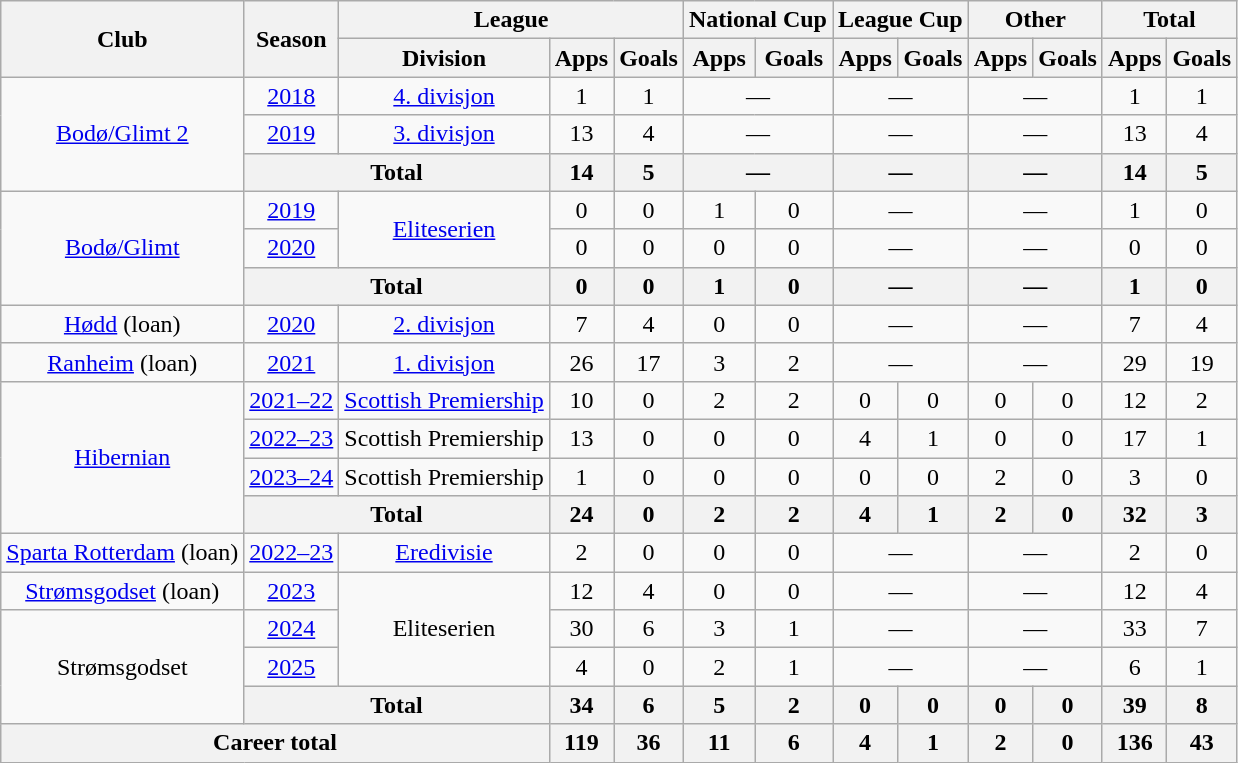<table class="wikitable" style="text-align: center;">
<tr>
<th rowspan="2">Club</th>
<th rowspan="2">Season</th>
<th colspan="3">League</th>
<th colspan="2">National Cup</th>
<th colspan="2">League Cup</th>
<th colspan="2">Other</th>
<th colspan="2">Total</th>
</tr>
<tr>
<th>Division</th>
<th>Apps</th>
<th>Goals</th>
<th>Apps</th>
<th>Goals</th>
<th>Apps</th>
<th>Goals</th>
<th>Apps</th>
<th>Goals</th>
<th>Apps</th>
<th>Goals</th>
</tr>
<tr>
<td rowspan="3"><a href='#'>Bodø/Glimt 2</a></td>
<td><a href='#'>2018</a></td>
<td><a href='#'>4. divisjon</a></td>
<td>1</td>
<td>1</td>
<td colspan="2">—</td>
<td colspan="2">—</td>
<td colspan="2">—</td>
<td>1</td>
<td>1</td>
</tr>
<tr>
<td><a href='#'>2019</a></td>
<td><a href='#'>3. divisjon</a></td>
<td>13</td>
<td>4</td>
<td colspan="2">—</td>
<td colspan="2">—</td>
<td colspan="2">—</td>
<td>13</td>
<td>4</td>
</tr>
<tr>
<th colspan="2">Total</th>
<th>14</th>
<th>5</th>
<th colspan="2">—</th>
<th colspan="2">—</th>
<th colspan="2">—</th>
<th>14</th>
<th>5</th>
</tr>
<tr>
<td rowspan="3"><a href='#'>Bodø/Glimt</a></td>
<td><a href='#'>2019</a></td>
<td rowspan="2"><a href='#'>Eliteserien</a></td>
<td>0</td>
<td>0</td>
<td>1</td>
<td>0</td>
<td colspan="2">—</td>
<td colspan="2">—</td>
<td>1</td>
<td>0</td>
</tr>
<tr>
<td><a href='#'>2020</a></td>
<td>0</td>
<td>0</td>
<td>0</td>
<td>0</td>
<td colspan="2">—</td>
<td colspan="2">—</td>
<td>0</td>
<td>0</td>
</tr>
<tr>
<th colspan="2">Total</th>
<th>0</th>
<th>0</th>
<th>1</th>
<th>0</th>
<th colspan="2">—</th>
<th colspan="2">—</th>
<th>1</th>
<th>0</th>
</tr>
<tr>
<td><a href='#'>Hødd</a> (loan)</td>
<td><a href='#'>2020</a></td>
<td><a href='#'>2. divisjon</a></td>
<td>7</td>
<td>4</td>
<td>0</td>
<td>0</td>
<td colspan="2">—</td>
<td colspan="2">—</td>
<td>7</td>
<td>4</td>
</tr>
<tr>
<td><a href='#'>Ranheim</a> (loan)</td>
<td><a href='#'>2021</a></td>
<td><a href='#'>1. divisjon</a></td>
<td>26</td>
<td>17</td>
<td>3</td>
<td>2</td>
<td colspan="2">—</td>
<td colspan="2">—</td>
<td>29</td>
<td>19</td>
</tr>
<tr>
<td rowspan="4"><a href='#'>Hibernian</a></td>
<td><a href='#'>2021–22</a></td>
<td><a href='#'>Scottish Premiership</a></td>
<td>10</td>
<td>0</td>
<td>2</td>
<td>2</td>
<td>0</td>
<td>0</td>
<td>0</td>
<td>0</td>
<td>12</td>
<td>2</td>
</tr>
<tr>
<td><a href='#'>2022–23</a></td>
<td>Scottish Premiership</td>
<td>13</td>
<td>0</td>
<td>0</td>
<td>0</td>
<td>4</td>
<td>1</td>
<td>0</td>
<td>0</td>
<td>17</td>
<td>1</td>
</tr>
<tr>
<td><a href='#'>2023–24</a></td>
<td>Scottish Premiership</td>
<td>1</td>
<td>0</td>
<td>0</td>
<td>0</td>
<td>0</td>
<td>0</td>
<td>2</td>
<td>0</td>
<td>3</td>
<td>0</td>
</tr>
<tr>
<th colspan="2">Total</th>
<th>24</th>
<th>0</th>
<th>2</th>
<th>2</th>
<th>4</th>
<th>1</th>
<th>2</th>
<th>0</th>
<th>32</th>
<th>3</th>
</tr>
<tr>
<td><a href='#'>Sparta Rotterdam</a> (loan)</td>
<td><a href='#'>2022–23</a></td>
<td><a href='#'>Eredivisie</a></td>
<td>2</td>
<td>0</td>
<td>0</td>
<td>0</td>
<td colspan="2">—</td>
<td colspan="2">—</td>
<td>2</td>
<td>0</td>
</tr>
<tr>
<td><a href='#'>Strømsgodset</a> (loan)</td>
<td><a href='#'>2023</a></td>
<td rowspan="3">Eliteserien</td>
<td>12</td>
<td>4</td>
<td>0</td>
<td>0</td>
<td colspan="2">—</td>
<td colspan="2">—</td>
<td>12</td>
<td>4</td>
</tr>
<tr>
<td rowspan="3">Strømsgodset</td>
<td><a href='#'>2024</a></td>
<td>30</td>
<td>6</td>
<td>3</td>
<td>1</td>
<td colspan="2">—</td>
<td colspan="2">—</td>
<td>33</td>
<td>7</td>
</tr>
<tr>
<td><a href='#'>2025</a></td>
<td>4</td>
<td>0</td>
<td>2</td>
<td>1</td>
<td colspan="2">—</td>
<td colspan="2">—</td>
<td>6</td>
<td>1</td>
</tr>
<tr>
<th colspan="2">Total</th>
<th>34</th>
<th>6</th>
<th>5</th>
<th>2</th>
<th>0</th>
<th>0</th>
<th>0</th>
<th>0</th>
<th>39</th>
<th>8</th>
</tr>
<tr>
<th colspan="3">Career total</th>
<th>119</th>
<th>36</th>
<th>11</th>
<th>6</th>
<th>4</th>
<th>1</th>
<th>2</th>
<th>0</th>
<th>136</th>
<th>43</th>
</tr>
</table>
